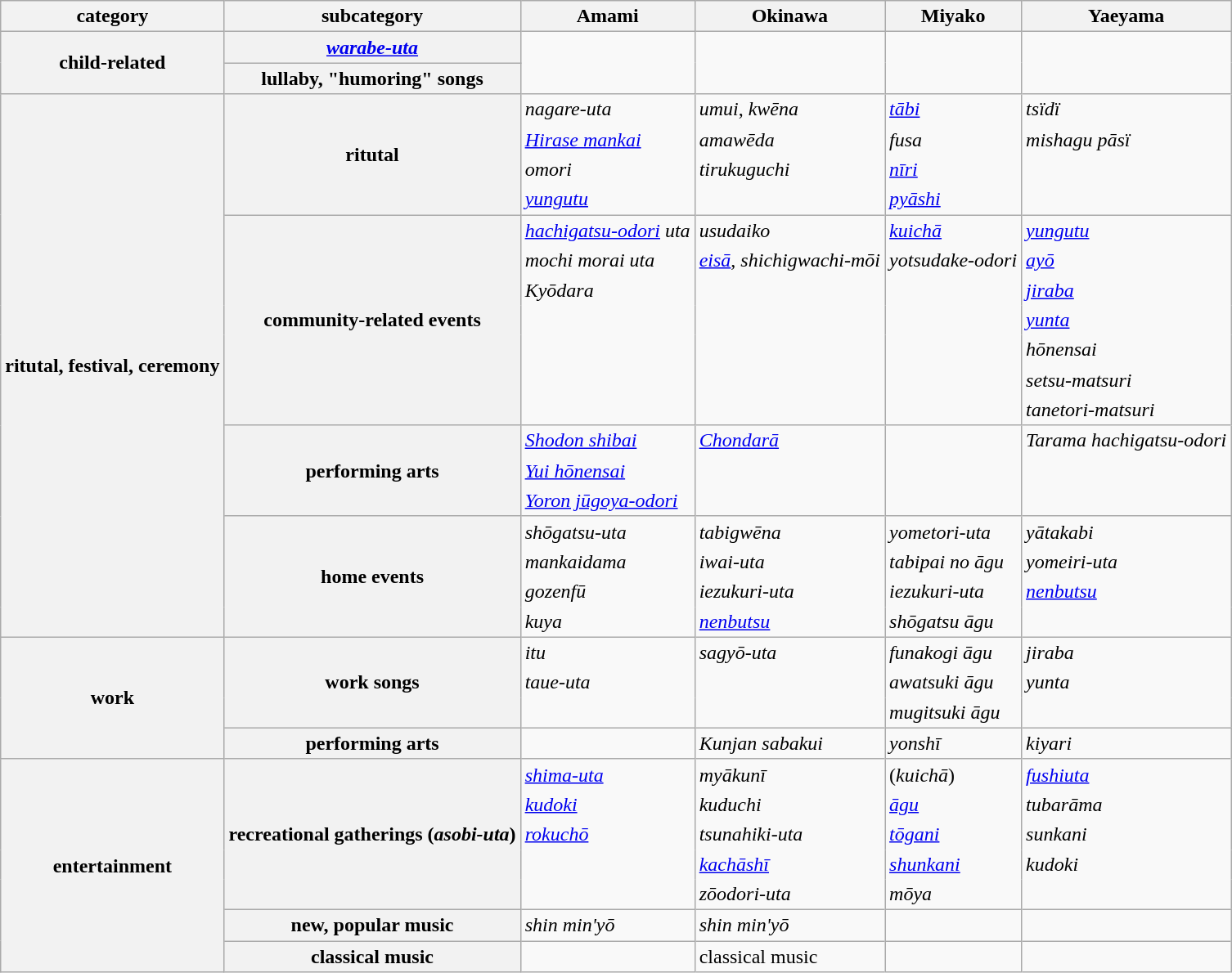<table class="wikitable">
<tr>
<th>category</th>
<th>subcategory</th>
<th>Amami</th>
<th>Okinawa</th>
<th>Miyako</th>
<th>Yaeyama</th>
</tr>
<tr>
<th rowspan="2">child-related</th>
<th><em><a href='#'>warabe-uta</a></em></th>
<td style="border-width: 0px 1px 0px 1px"></td>
<td style="border-width: 0px 1px 0px 1px"></td>
<td style="border-width: 0px 1px 0px 1px"></td>
<td style="border-width: 0px 1px 0px 1px"></td>
</tr>
<tr>
<th>lullaby, "humoring" songs</th>
<td style="border-width: 0px 1px 0px 1px"></td>
<td style="border-width: 0px 1px 0px 1px"></td>
<td style="border-width: 0px 1px 0px 1px"></td>
<td style="border-width: 0px 1px 0px 1px"></td>
</tr>
<tr>
<th rowspan="18">ritutal, festival, ceremony</th>
<th rowspan="4">ritutal</th>
<td style="border-width: 1px 1px 0px 1px"><em>nagare-uta</em></td>
<td style="border-width: 1px 1px 0px 1px"><em>umui</em>, <em>kwēna</em></td>
<td style="border-width: 1px 1px 0px 1px"><em><a href='#'>tābi</a></em></td>
<td style="border-width: 1px 1px 0px 1px"><em>tsïdï</em></td>
</tr>
<tr>
<td style="border-width: 0px 1px 0px 1px"><em><a href='#'>Hirase mankai</a></em></td>
<td style="border-width: 0px 1px 0px 1px"><em>amawēda</em></td>
<td style="border-width: 0px 1px 0px 1px"><em>fusa</em></td>
<td style="border-width: 0px 1px 0px 1px"><em>mishagu pāsï</em></td>
</tr>
<tr>
<td style="border-width: 0px 1px 0px 1px"><em>omori</em></td>
<td style="border-width: 0px 1px 0px 1px"><em>tirukuguchi</em></td>
<td style="border-width: 0px 1px 0px 1px"><em><a href='#'>nīri</a></em></td>
</tr>
<tr>
<td style="border-width: 0px 1px 0px 1px"><em><a href='#'>yungutu</a></em></td>
<td style="border-width: 0px 1px 0px 1px"></td>
<td style="border-width: 0px 1px 0px 1px"><em><a href='#'>pyāshi</a></em></td>
</tr>
<tr>
<th rowspan="7">community-related events</th>
<td style="border-width: 1px 1px 0px 1px"><em><a href='#'>hachigatsu-odori</a> uta</em></td>
<td style="border-width: 1px 1px 0px 1px"><em>usudaiko</em></td>
<td style="border-width: 1px 1px 0px 1px"><em><a href='#'>kuichā</a></em></td>
<td style="border-width: 1px 1px 0px 1px"><em><a href='#'>yungutu</a></em></td>
</tr>
<tr>
<td style="border-width: 0px 1px 0px 1px"><em>mochi morai uta</em></td>
<td style="border-width: 0px 1px 0px 1px"><em><a href='#'>eisā</a></em>, <em>shichigwachi-mōi</em></td>
<td style="border-width: 0px 1px 0px 1px"><em>yotsudake-odori</em></td>
<td style="border-width: 0px 1px 0px 1px"><em><a href='#'>ayō</a></em></td>
</tr>
<tr>
<td style="border-width: 0px 1px 0px 1px"><em>Kyōdara</em></td>
<td style="border-width: 0px 1px 0px 1px"></td>
<td style="border-width: 0px 1px 0px 1px"></td>
<td style="border-width: 0px 1px 0px 1px"><em><a href='#'>jiraba</a></em></td>
</tr>
<tr>
<td style="border-width: 0px 1px 0px 1px"></td>
<td style="border-width: 0px 1px 0px 1px"></td>
<td style="border-width: 0px 1px 0px 1px"></td>
<td style="border-width: 0px 1px 0px 1px"><em><a href='#'>yunta</a></em></td>
</tr>
<tr>
<td style="border-width: 0px 1px 0px 1px"></td>
<td style="border-width: 0px 1px 0px 1px"></td>
<td style="border-width: 0px 1px 0px 1px"></td>
<td style="border-width: 0px 1px 0px 1px"><em>hōnensai</em></td>
</tr>
<tr>
<td style="border-width: 0px 1px 0px 1px"></td>
<td style="border-width: 0px 1px 0px 1px"></td>
<td style="border-width: 0px 1px 0px 1px"></td>
<td style="border-width: 0px 1px 0px 1px"><em>setsu-matsuri</em></td>
</tr>
<tr>
<td style="border-width: 0px 1px 0px 1px"></td>
<td style="border-width: 0px 1px 0px 1px"></td>
<td style="border-width: 0px 1px 0px 1px"></td>
<td style="border-width: 0px 1px 0px 1px"><em>tanetori-matsuri</em></td>
</tr>
<tr>
<th rowspan="3">performing arts</th>
<td style="border-width: 1px 1px 0px 1px"><em><a href='#'>Shodon shibai</a></em></td>
<td style="border-width: 1px 1px 0px 1px"><em><a href='#'>Chondarā</a></em></td>
<td style="border-width: 1px 1px 0px 1px"></td>
<td style="border-width: 1px 1px 0px 1px"><em>Tarama hachigatsu-odori</em></td>
</tr>
<tr>
<td style="border-width: 0px 1px 0px 1px"><em><a href='#'>Yui hōnensai</a></em></td>
<td style="border-width: 0px 1px 0px 1px"></td>
<td style="border-width: 0px 1px 0px 1px"></td>
</tr>
<tr>
<td style="border-width: 0px 1px 0px 1px"><em><a href='#'>Yoron jūgoya-odori</a></em></td>
<td style="border-width: 0px 1px 0px 1px"></td>
<td style="border-width: 0px 1px 0px 1px"></td>
</tr>
<tr>
<th rowspan="4">home events</th>
<td style="border-width: 1px 1px 0px 1px"><em>shōgatsu-uta</em></td>
<td style="border-width: 1px 1px 0px 1px"><em>tabigwēna</em></td>
<td style="border-width: 1px 1px 0px 1px"><em>yometori-uta</em></td>
<td style="border-width: 1px 1px 0px 1px"><em>yātakabi</em></td>
</tr>
<tr>
<td style="border-width: 0px 1px 0px 1px"><em>mankaidama</em></td>
<td style="border-width: 0px 1px 0px 1px"><em>iwai-uta</em></td>
<td style="border-width: 0px 1px 0px 1px"><em>tabipai no āgu</em></td>
<td style="border-width: 0px 1px 0px 1px"><em>yomeiri-uta</em></td>
</tr>
<tr>
<td style="border-width: 0px 1px 0px 1px"><em>gozenfū</em></td>
<td style="border-width: 0px 1px 0px 1px"><em>iezukuri-uta</em></td>
<td style="border-width: 0px 1px 0px 1px"><em>iezukuri-uta</em></td>
<td style="border-width: 0px 1px 0px 1px"><em><a href='#'>nenbutsu</a></em></td>
</tr>
<tr>
<td style="border-width: 0px 1px 0px 1px"><em>kuya</em></td>
<td style="border-width: 0px 1px 0px 1px"><em><a href='#'>nenbutsu</a></em></td>
<td style="border-width: 0px 1px 0px 1px"><em>shōgatsu āgu</em></td>
</tr>
<tr>
<th rowspan="4">work</th>
<th rowspan="3">work songs</th>
<td style="border-width: 1px 1px 0px 1px"><em>itu</em></td>
<td style="border-width: 1px 1px 0px 1px"><em>sagyō-uta</em></td>
<td style="border-width: 1px 1px 0px 1px"><em>funakogi āgu</em></td>
<td style="border-width: 1px 1px 0px 1px"><em>jiraba</em></td>
</tr>
<tr>
<td style="border-width: 0px 1px 0px 1px"><em>taue-uta</em></td>
<td style="border-width: 0px 1px 0px 1px"></td>
<td style="border-width: 0px 1px 0px 1px"><em>awatsuki āgu</em></td>
<td style="border-width: 0px 1px 0px 1px"><em>yunta</em></td>
</tr>
<tr>
<td style="border-width: 0px 1px 0px 1px"></td>
<td style="border-width: 0px 1px 0px 1px"></td>
<td style="border-width: 0px 1px 0px 1px"><em>mugitsuki āgu</em></td>
</tr>
<tr>
<th>performing arts</th>
<td style="border-width: 1px 1px 0px 1px"></td>
<td style="border-width: 1px 1px 0px 1px"><em>Kunjan sabakui</em></td>
<td style="border-width: 1px 1px 0px 1px"><em>yonshī</em></td>
<td style="border-width: 1px 1px 0px 1px"><em>kiyari</em></td>
</tr>
<tr>
<th rowspan="7">entertainment</th>
<th rowspan="5">recreational gatherings (<em>asobi-uta</em>)</th>
<td style="border-width: 1px 1px 0px 1px"><em><a href='#'>shima-uta</a></em></td>
<td style="border-width: 1px 1px 0px 1px"><em>myākunī</em></td>
<td style="border-width: 1px 1px 0px 1px">(<em>kuichā</em>)</td>
<td style="border-width: 1px 1px 0px 1px"><em><a href='#'>fushiuta</a></em></td>
</tr>
<tr>
<td style="border-width: 0px 1px 0px 1px"><em><a href='#'>kudoki</a></em></td>
<td style="border-width: 0px 1px 0px 1px"><em>kuduchi</em></td>
<td style="border-width: 0px 1px 0px 1px"><em><a href='#'>āgu</a></em></td>
<td style="border-width: 0px 1px 0px 1px"><em>tubarāma</em></td>
</tr>
<tr>
<td style="border-width: 0px 1px 0px 1px"><em><a href='#'>rokuchō</a></em></td>
<td style="border-width: 0px 1px 0px 1px"><em>tsunahiki-uta</em></td>
<td style="border-width: 0px 1px 0px 1px"><em><a href='#'>tōgani</a></em></td>
<td style="border-width: 0px 1px 0px 1px"><em>sunkani</em></td>
</tr>
<tr>
<td style="border-width: 0px 1px 0px 1px"></td>
<td style="border-width: 0px 1px 0px 1px"><em><a href='#'>kachāshī</a></em></td>
<td style="border-width: 0px 1px 0px 1px"><em><a href='#'>shunkani</a></em></td>
<td style="border-width: 0px 1px 0px 1px"><em>kudoki</em></td>
</tr>
<tr>
<td style="border-width: 0px 1px 0px 1px"></td>
<td style="border-width: 0px 1px 0px 1px"><em>zōodori-uta</em></td>
<td style="border-width: 0px 1px 0px 1px"><em>mōya</em></td>
</tr>
<tr>
<th>new, popular music</th>
<td style="border-width: 1px 1px 0px 1px"><em>shin min'yō</em></td>
<td style="border-width: 1px 1px 0px 1px"><em>shin min'yō</em></td>
<td style="border-width: 1px 1px 0px 1px"></td>
<td style="border-width: 1px 1px 0px 1px"></td>
</tr>
<tr>
<th>classical music</th>
<td style="border-width: 1px 1px 0px 1px"></td>
<td style="border-width: 1px 1px 0px 1px">classical music</td>
<td style="border-width: 1px 1px 0px 1px"></td>
<td style="border-width: 1px 1px 0px 1px"></td>
</tr>
</table>
